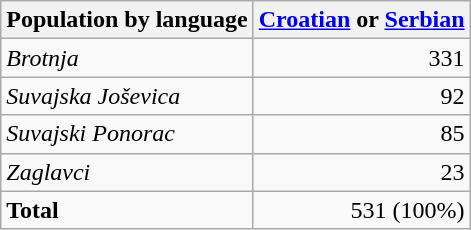<table class="wikitable sortable">
<tr>
<th>Population by language</th>
<th><a href='#'>Croatian</a> or <a href='#'>Serbian</a></th>
</tr>
<tr>
<td><em>Brotnja</em></td>
<td align="right">331</td>
</tr>
<tr>
<td><em>Suvajska Joševica</em></td>
<td align="right">92</td>
</tr>
<tr>
<td><em>Suvajski Ponorac</em></td>
<td align="right">85</td>
</tr>
<tr>
<td><em>Zaglavci</em></td>
<td align="right">23</td>
</tr>
<tr>
<td><strong>Total</strong></td>
<td align="right">531 (100%)</td>
</tr>
</table>
